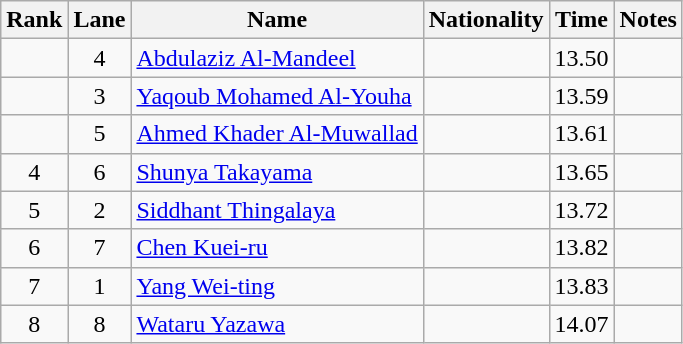<table class="wikitable sortable" style="text-align:center">
<tr>
<th>Rank</th>
<th>Lane</th>
<th>Name</th>
<th>Nationality</th>
<th>Time</th>
<th>Notes</th>
</tr>
<tr>
<td></td>
<td>4</td>
<td align=left><a href='#'>Abdulaziz Al-Mandeel</a></td>
<td align=left></td>
<td>13.50</td>
<td></td>
</tr>
<tr>
<td></td>
<td>3</td>
<td align=left><a href='#'>Yaqoub Mohamed Al-Youha</a></td>
<td align=left></td>
<td>13.59</td>
<td></td>
</tr>
<tr>
<td></td>
<td>5</td>
<td align=left><a href='#'>Ahmed Khader Al-Muwallad</a></td>
<td align=left></td>
<td>13.61</td>
<td></td>
</tr>
<tr>
<td>4</td>
<td>6</td>
<td align=left><a href='#'>Shunya Takayama</a></td>
<td align=left></td>
<td>13.65</td>
<td></td>
</tr>
<tr>
<td>5</td>
<td>2</td>
<td align=left><a href='#'>Siddhant Thingalaya</a></td>
<td align=left></td>
<td>13.72</td>
<td></td>
</tr>
<tr>
<td>6</td>
<td>7</td>
<td align=left><a href='#'>Chen Kuei-ru</a></td>
<td align=left></td>
<td>13.82</td>
<td></td>
</tr>
<tr>
<td>7</td>
<td>1</td>
<td align=left><a href='#'>Yang Wei-ting</a></td>
<td align=left></td>
<td>13.83</td>
<td></td>
</tr>
<tr>
<td>8</td>
<td>8</td>
<td align=left><a href='#'>Wataru Yazawa</a></td>
<td align=left></td>
<td>14.07</td>
<td></td>
</tr>
</table>
